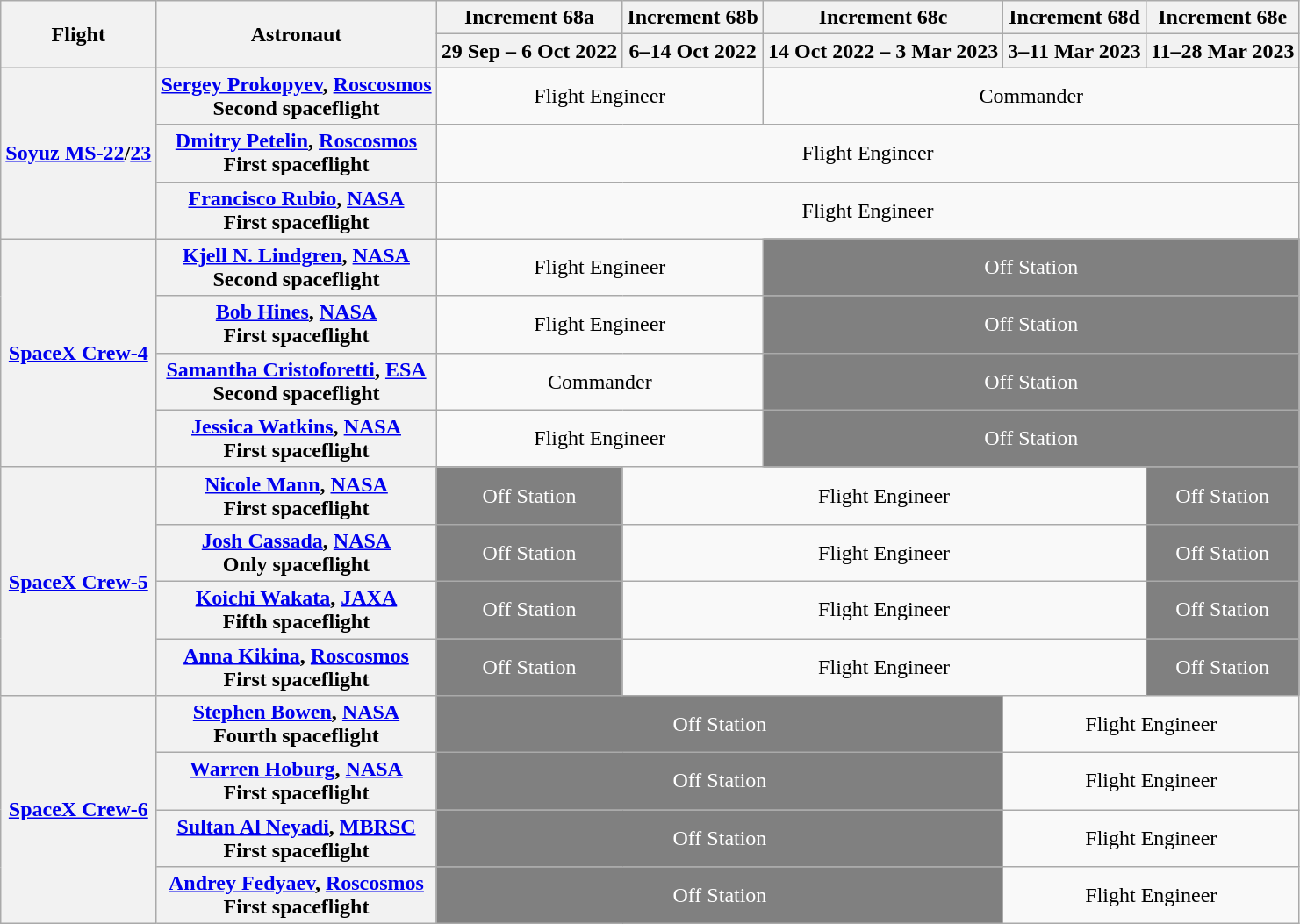<table class="wikitable" style="text-align:center">
<tr>
<th rowspan="2">Flight</th>
<th rowspan="2">Astronaut</th>
<th>Increment 68a</th>
<th>Increment 68b</th>
<th>Increment 68c</th>
<th>Increment 68d</th>
<th>Increment 68e</th>
</tr>
<tr>
<th>29 Sep – 6 Oct 2022</th>
<th>6–14 Oct 2022</th>
<th>14 Oct 2022 – 3 Mar 2023</th>
<th>3–11 Mar 2023</th>
<th>11–28 Mar 2023</th>
</tr>
<tr>
<th rowspan="3"><a href='#'>Soyuz MS-22</a>/<a href='#'>23</a></th>
<th> <a href='#'>Sergey Prokopyev</a>, <a href='#'>Roscosmos</a> <br> Second spaceflight</th>
<td colspan="2">Flight Engineer</td>
<td colspan="4">Commander</td>
</tr>
<tr>
<th>  <a href='#'>Dmitry Petelin</a>, <a href='#'>Roscosmos</a> <br> First spaceflight</th>
<td colspan="6">Flight Engineer</td>
</tr>
<tr>
<th> <a href='#'>Francisco Rubio</a>, <a href='#'>NASA</a> <br> First spaceflight</th>
<td colspan="6">Flight Engineer</td>
</tr>
<tr>
<th rowspan="4"><a href='#'>SpaceX Crew-4</a></th>
<th> <a href='#'>Kjell N. Lindgren</a>, <a href='#'>NASA</a> <br> Second spaceflight</th>
<td colspan="2">Flight Engineer</td>
<td colspan="4" style="background:grey; color:white;">Off Station</td>
</tr>
<tr>
<th> <a href='#'>Bob Hines</a>, <a href='#'>NASA</a> <br> First spaceflight</th>
<td colspan="2">Flight Engineer</td>
<td colspan="4" style="background:grey; color:white;">Off Station</td>
</tr>
<tr>
<th> <a href='#'>Samantha Cristoforetti</a>, <a href='#'>ESA</a><br> Second spaceflight</th>
<td colspan="2">Commander</td>
<td colspan="4" style="background:grey; color:white;">Off Station</td>
</tr>
<tr>
<th> <a href='#'>Jessica Watkins</a>, <a href='#'>NASA</a> <br> First spaceflight</th>
<td colspan="2">Flight Engineer</td>
<td colspan="4" style="background:grey; color:white;">Off Station</td>
</tr>
<tr>
<th rowspan="4"><a href='#'>SpaceX Crew-5</a></th>
<th> <a href='#'>Nicole Mann</a>, <a href='#'>NASA</a> <br> First spaceflight</th>
<td colspan="1" style="background:grey; color:white;">Off Station</td>
<td colspan="3">Flight Engineer</td>
<td colspan="2" style="background:grey; color:white;">Off Station</td>
</tr>
<tr>
<th> <a href='#'>Josh Cassada</a>, <a href='#'>NASA</a> <br> Only spaceflight</th>
<td colspan="1" style="background:grey; color:white;">Off Station</td>
<td colspan="3">Flight Engineer</td>
<td colspan="2" style="background:grey; color:white;">Off Station</td>
</tr>
<tr>
<th> <a href='#'>Koichi Wakata</a>, <a href='#'>JAXA</a> <br> Fifth spaceflight</th>
<td colspan="1" style="background:grey; color:white;">Off Station</td>
<td colspan="3">Flight Engineer</td>
<td colspan="2" style="background:grey; color:white;">Off Station</td>
</tr>
<tr>
<th> <a href='#'>Anna Kikina</a>, <a href='#'>Roscosmos</a> <br> First spaceflight</th>
<td colspan="1" style="background:grey; color:white;">Off Station</td>
<td colspan="3">Flight Engineer</td>
<td colspan="2" style="background:grey; color:white;">Off Station</td>
</tr>
<tr>
<th rowspan="4"><a href='#'>SpaceX Crew-6</a></th>
<th> <a href='#'>Stephen Bowen</a>, <a href='#'>NASA</a> <br> Fourth spaceflight</th>
<td colspan="3" style="background:grey; color:white;">Off Station</td>
<td colspan="3">Flight Engineer</td>
</tr>
<tr>
<th> <a href='#'>Warren Hoburg</a>, <a href='#'>NASA</a> <br> First spaceflight</th>
<td colspan="3" style="background:grey; color:white;">Off Station</td>
<td colspan="3">Flight Engineer</td>
</tr>
<tr>
<th> <a href='#'>Sultan Al Neyadi</a>, <a href='#'>MBRSC</a> <br> First spaceflight</th>
<td colspan="3" style="background:grey; color:white;">Off Station</td>
<td colspan="3">Flight Engineer</td>
</tr>
<tr>
<th> <a href='#'>Andrey Fedyaev</a>, <a href='#'>Roscosmos</a> <br> First spaceflight</th>
<td colspan="3" style="background:grey; color:white;">Off Station</td>
<td colspan="3">Flight Engineer</td>
</tr>
</table>
